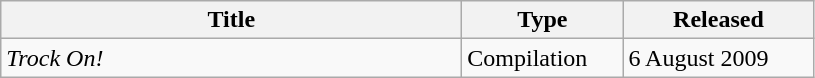<table class="wikitable">
<tr>
<th style="width:300px;">Title</th>
<th style="width:100px;">Type</th>
<th style="width:120px;">Released</th>
</tr>
<tr>
<td><em>Trock On!</em></td>
<td>Compilation</td>
<td>6 August 2009</td>
</tr>
</table>
